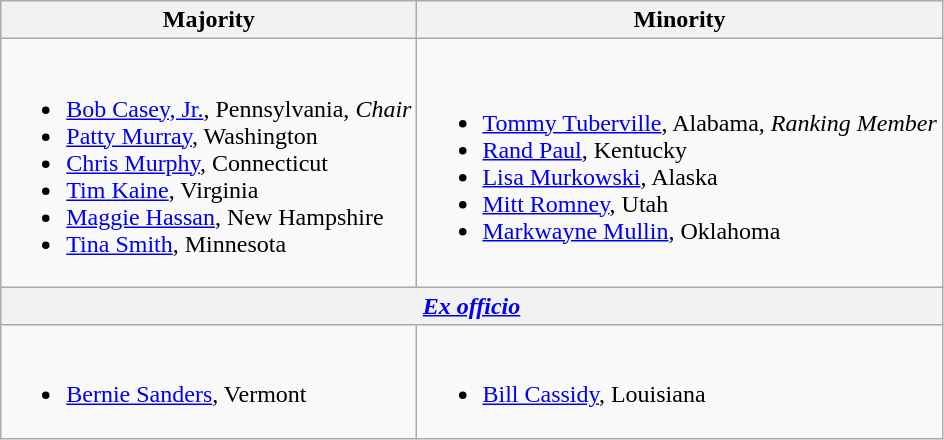<table class=wikitable>
<tr>
<th>Majority</th>
<th>Minority</th>
</tr>
<tr>
<td><br><ul><li><a href='#'>Bob Casey, Jr.</a>, Pennsylvania, <em>Chair</em></li><li><a href='#'>Patty Murray</a>, Washington</li><li><a href='#'>Chris Murphy</a>, Connecticut</li><li><a href='#'>Tim Kaine</a>, Virginia</li><li><a href='#'>Maggie Hassan</a>, New Hampshire</li><li><a href='#'>Tina Smith</a>, Minnesota</li></ul></td>
<td><br><ul><li><a href='#'>Tommy Tuberville</a>, Alabama, <em>Ranking Member</em></li><li><a href='#'>Rand Paul</a>, Kentucky</li><li><a href='#'>Lisa Murkowski</a>, Alaska</li><li><a href='#'>Mitt Romney</a>, Utah</li><li><a href='#'>Markwayne Mullin</a>, Oklahoma</li></ul></td>
</tr>
<tr>
<th colspan=2><em><a href='#'>Ex officio</a></em></th>
</tr>
<tr>
<td><br><ul><li><span><a href='#'>Bernie Sanders</a>, Vermont</span></li></ul></td>
<td><br><ul><li><a href='#'>Bill Cassidy</a>, Louisiana</li></ul></td>
</tr>
</table>
